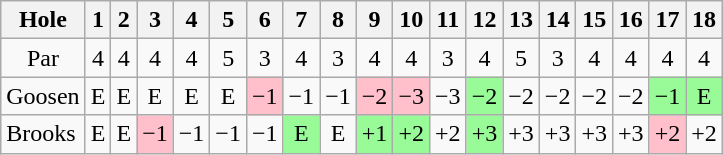<table class="wikitable" style="text-align:center">
<tr>
<th>Hole</th>
<th>1</th>
<th>2</th>
<th>3</th>
<th>4</th>
<th>5</th>
<th>6</th>
<th>7</th>
<th>8</th>
<th>9</th>
<th>10</th>
<th>11</th>
<th>12</th>
<th>13</th>
<th>14</th>
<th>15</th>
<th>16</th>
<th>17</th>
<th>18</th>
</tr>
<tr>
<td>Par</td>
<td>4</td>
<td>4</td>
<td>4</td>
<td>4</td>
<td>5</td>
<td>3</td>
<td>4</td>
<td>3</td>
<td>4</td>
<td>4</td>
<td>3</td>
<td>4</td>
<td>5</td>
<td>3</td>
<td>4</td>
<td>4</td>
<td>4</td>
<td>4</td>
</tr>
<tr>
<td align=left> Goosen</td>
<td>E</td>
<td>E</td>
<td>E</td>
<td>E</td>
<td>E</td>
<td style="background: Pink;">−1</td>
<td>−1</td>
<td>−1</td>
<td style="background: Pink;">−2</td>
<td style="background: Pink;">−3</td>
<td>−3</td>
<td style="background: PaleGreen;">−2</td>
<td>−2</td>
<td>−2</td>
<td>−2</td>
<td>−2</td>
<td style="background: PaleGreen;">−1</td>
<td style="background: PaleGreen;">E</td>
</tr>
<tr>
<td align=left> Brooks</td>
<td>E</td>
<td>E</td>
<td style="background: Pink;">−1</td>
<td>−1</td>
<td>−1</td>
<td>−1</td>
<td style="background: PaleGreen;">E</td>
<td>E</td>
<td style="background: PaleGreen;">+1</td>
<td style="background: PaleGreen;">+2</td>
<td>+2</td>
<td style="background: PaleGreen;">+3</td>
<td>+3</td>
<td>+3</td>
<td>+3</td>
<td>+3</td>
<td style="background: Pink;">+2</td>
<td>+2</td>
</tr>
</table>
